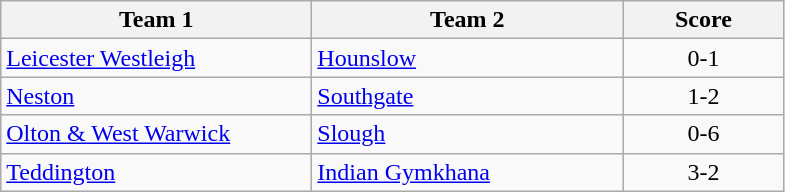<table class="wikitable" style="font-size: 100%">
<tr>
<th width=200>Team 1</th>
<th width=200>Team 2</th>
<th width=100>Score</th>
</tr>
<tr>
<td><a href='#'>Leicester Westleigh</a></td>
<td><a href='#'>Hounslow</a></td>
<td align=center>0-1</td>
</tr>
<tr>
<td><a href='#'>Neston</a></td>
<td><a href='#'>Southgate</a></td>
<td align=center>1-2</td>
</tr>
<tr>
<td><a href='#'>Olton & West Warwick</a></td>
<td><a href='#'>Slough</a></td>
<td align=center>0-6</td>
</tr>
<tr>
<td><a href='#'>Teddington</a></td>
<td><a href='#'>Indian Gymkhana</a></td>
<td align=center>3-2</td>
</tr>
</table>
